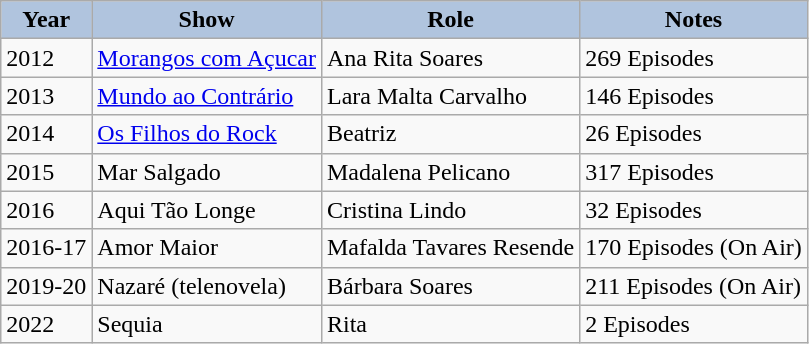<table class="wikitable">
<tr>
<th style="background:#B0C4DE;">Year</th>
<th style="background:#B0C4DE;">Show</th>
<th style="background:#B0C4DE;">Role</th>
<th style="background:#B0C4DE;">Notes</th>
</tr>
<tr>
<td>2012</td>
<td><a href='#'>Morangos com Açucar</a></td>
<td>Ana Rita Soares</td>
<td>269 Episodes</td>
</tr>
<tr>
<td>2013</td>
<td><a href='#'>Mundo ao Contrário</a></td>
<td>Lara Malta Carvalho</td>
<td>146 Episodes</td>
</tr>
<tr>
<td>2014</td>
<td><a href='#'>Os Filhos do Rock</a></td>
<td>Beatriz</td>
<td>26 Episodes</td>
</tr>
<tr>
<td>2015</td>
<td>Mar Salgado</td>
<td>Madalena Pelicano</td>
<td>317 Episodes</td>
</tr>
<tr>
<td>2016</td>
<td>Aqui Tão Longe</td>
<td>Cristina Lindo</td>
<td>32 Episodes</td>
</tr>
<tr>
<td>2016-17</td>
<td>Amor Maior</td>
<td>Mafalda Tavares Resende</td>
<td>170 Episodes (On Air)</td>
</tr>
<tr>
<td>2019-20</td>
<td>Nazaré (telenovela)</td>
<td>Bárbara Soares</td>
<td>211 Episodes (On Air)</td>
</tr>
<tr>
<td>2022</td>
<td>Sequia</td>
<td>Rita</td>
<td>2 Episodes</td>
</tr>
</table>
